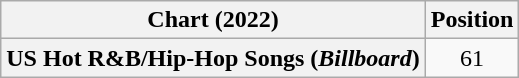<table class="wikitable plainrowheaders" style="text-align:center">
<tr>
<th scope="col">Chart (2022)</th>
<th scope="col">Position</th>
</tr>
<tr>
<th scope="row">US Hot R&B/Hip-Hop Songs (<em>Billboard</em>)</th>
<td>61</td>
</tr>
</table>
